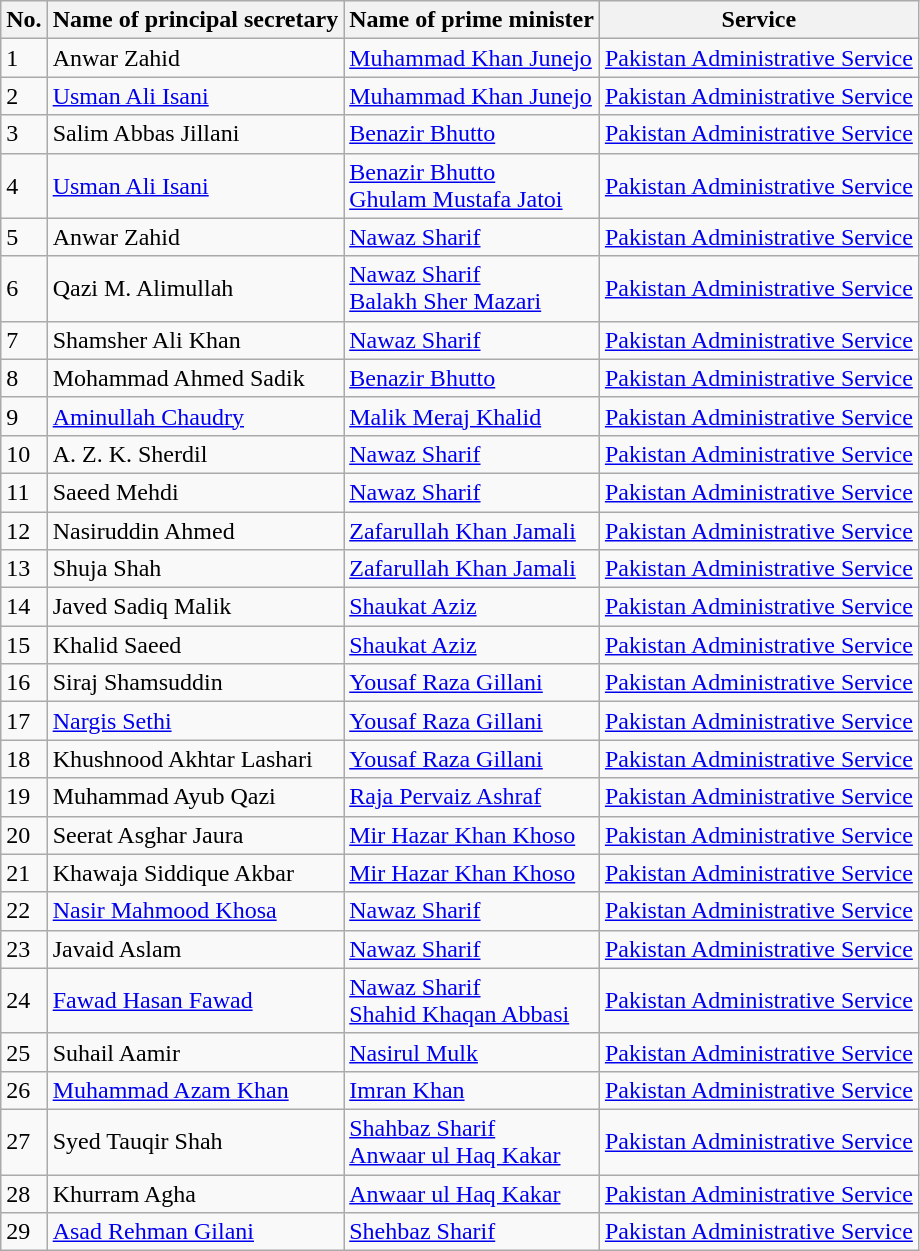<table class="wikitable">
<tr>
<th>No.</th>
<th>Name of principal secretary</th>
<th>Name of prime minister</th>
<th>Service</th>
</tr>
<tr>
<td>1</td>
<td>Anwar Zahid</td>
<td><a href='#'>Muhammad Khan Junejo</a></td>
<td><a href='#'>Pakistan Administrative Service</a></td>
</tr>
<tr>
<td>2</td>
<td><a href='#'>Usman Ali Isani</a></td>
<td><a href='#'>Muhammad Khan Junejo</a></td>
<td><a href='#'>Pakistan Administrative Service</a></td>
</tr>
<tr>
<td>3</td>
<td>Salim Abbas Jillani</td>
<td><a href='#'>Benazir Bhutto</a></td>
<td><a href='#'>Pakistan Administrative Service</a></td>
</tr>
<tr>
<td>4</td>
<td><a href='#'>Usman Ali Isani</a></td>
<td><a href='#'>Benazir Bhutto</a><br><a href='#'>Ghulam Mustafa Jatoi</a></td>
<td><a href='#'>Pakistan Administrative Service</a></td>
</tr>
<tr>
<td>5</td>
<td>Anwar Zahid</td>
<td><a href='#'>Nawaz Sharif</a></td>
<td><a href='#'>Pakistan Administrative Service</a></td>
</tr>
<tr>
<td>6</td>
<td>Qazi M. Alimullah</td>
<td><a href='#'>Nawaz Sharif</a><br><a href='#'>Balakh Sher Mazari</a></td>
<td><a href='#'>Pakistan Administrative Service</a></td>
</tr>
<tr>
<td>7</td>
<td>Shamsher Ali Khan</td>
<td><a href='#'>Nawaz Sharif</a></td>
<td><a href='#'>Pakistan Administrative Service</a></td>
</tr>
<tr>
<td>8</td>
<td>Mohammad Ahmed Sadik</td>
<td><a href='#'>Benazir Bhutto</a></td>
<td><a href='#'>Pakistan Administrative Service</a></td>
</tr>
<tr>
<td>9</td>
<td><a href='#'>Aminullah Chaudry</a></td>
<td><a href='#'>Malik Meraj Khalid</a></td>
<td><a href='#'>Pakistan Administrative Service</a></td>
</tr>
<tr>
<td>10</td>
<td>A. Z. K. Sherdil</td>
<td><a href='#'>Nawaz Sharif</a></td>
<td><a href='#'>Pakistan Administrative Service</a></td>
</tr>
<tr>
<td>11</td>
<td>Saeed Mehdi</td>
<td><a href='#'>Nawaz Sharif</a></td>
<td><a href='#'>Pakistan Administrative Service</a></td>
</tr>
<tr>
<td>12</td>
<td>Nasiruddin Ahmed</td>
<td><a href='#'>Zafarullah Khan Jamali</a></td>
<td><a href='#'>Pakistan Administrative Service</a></td>
</tr>
<tr>
<td>13</td>
<td>Shuja Shah</td>
<td><a href='#'>Zafarullah Khan Jamali</a></td>
<td><a href='#'>Pakistan Administrative Service</a></td>
</tr>
<tr>
<td>14</td>
<td>Javed Sadiq Malik</td>
<td><a href='#'>Shaukat Aziz</a></td>
<td><a href='#'>Pakistan Administrative Service</a></td>
</tr>
<tr>
<td>15</td>
<td>Khalid Saeed</td>
<td><a href='#'>Shaukat Aziz</a></td>
<td><a href='#'>Pakistan Administrative Service</a></td>
</tr>
<tr>
<td>16</td>
<td>Siraj Shamsuddin</td>
<td><a href='#'>Yousaf Raza Gillani</a></td>
<td><a href='#'>Pakistan Administrative Service</a></td>
</tr>
<tr>
<td>17</td>
<td><a href='#'>Nargis Sethi</a></td>
<td><a href='#'>Yousaf Raza Gillani</a></td>
<td><a href='#'>Pakistan Administrative Service</a></td>
</tr>
<tr>
<td>18</td>
<td>Khushnood Akhtar Lashari</td>
<td><a href='#'>Yousaf Raza Gillani</a></td>
<td><a href='#'>Pakistan Administrative Service</a></td>
</tr>
<tr>
<td>19</td>
<td>Muhammad Ayub Qazi</td>
<td><a href='#'>Raja Pervaiz Ashraf</a></td>
<td><a href='#'>Pakistan Administrative Service</a></td>
</tr>
<tr>
<td>20</td>
<td>Seerat Asghar Jaura</td>
<td><a href='#'>Mir Hazar Khan Khoso</a></td>
<td><a href='#'>Pakistan Administrative Service</a></td>
</tr>
<tr>
<td>21</td>
<td>Khawaja Siddique Akbar</td>
<td><a href='#'>Mir Hazar Khan Khoso</a></td>
<td><a href='#'>Pakistan Administrative Service</a></td>
</tr>
<tr>
<td>22</td>
<td><a href='#'>Nasir Mahmood Khosa</a></td>
<td><a href='#'>Nawaz Sharif</a></td>
<td><a href='#'>Pakistan Administrative Service</a></td>
</tr>
<tr>
<td>23</td>
<td>Javaid Aslam</td>
<td><a href='#'>Nawaz Sharif</a></td>
<td><a href='#'>Pakistan Administrative Service</a></td>
</tr>
<tr>
<td>24</td>
<td><a href='#'>Fawad Hasan Fawad</a></td>
<td><a href='#'>Nawaz Sharif</a><br><a href='#'>Shahid Khaqan Abbasi</a></td>
<td><a href='#'>Pakistan Administrative Service</a></td>
</tr>
<tr>
<td>25</td>
<td>Suhail Aamir</td>
<td><a href='#'>Nasirul Mulk</a></td>
<td><a href='#'>Pakistan Administrative Service</a></td>
</tr>
<tr>
<td>26</td>
<td><a href='#'>Muhammad Azam Khan</a></td>
<td><a href='#'>Imran Khan</a></td>
<td><a href='#'>Pakistan Administrative Service</a></td>
</tr>
<tr>
<td>27</td>
<td>Syed Tauqir Shah</td>
<td><a href='#'>Shahbaz Sharif</a><br><a href='#'>Anwaar ul Haq Kakar</a></td>
<td><a href='#'>Pakistan Administrative Service</a></td>
</tr>
<tr>
<td>28</td>
<td>Khurram Agha</td>
<td><a href='#'>Anwaar ul Haq Kakar</a></td>
<td><a href='#'>Pakistan Administrative Service</a></td>
</tr>
<tr>
<td>29</td>
<td><a href='#'>Asad Rehman Gilani</a></td>
<td><a href='#'>Shehbaz Sharif</a></td>
<td><a href='#'>Pakistan Administrative Service</a></td>
</tr>
</table>
